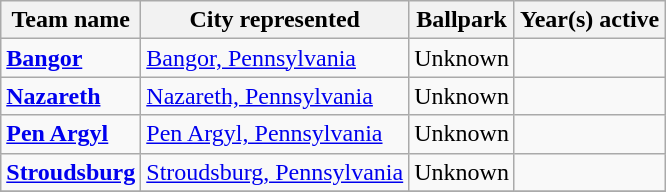<table class="wikitable">
<tr>
<th>Team name</th>
<th>City represented</th>
<th>Ballpark</th>
<th>Year(s) active</th>
</tr>
<tr>
<td><strong><a href='#'>Bangor</a></strong></td>
<td><a href='#'>Bangor, Pennsylvania</a></td>
<td>Unknown</td>
<td></td>
</tr>
<tr>
<td><strong><a href='#'>Nazareth</a></strong></td>
<td><a href='#'>Nazareth, Pennsylvania</a></td>
<td>Unknown</td>
<td></td>
</tr>
<tr>
<td><strong><a href='#'>Pen Argyl</a></strong></td>
<td><a href='#'>Pen Argyl, Pennsylvania</a></td>
<td>Unknown</td>
<td></td>
</tr>
<tr>
<td><strong><a href='#'>Stroudsburg</a></strong></td>
<td><a href='#'>Stroudsburg, Pennsylvania</a></td>
<td>Unknown</td>
<td></td>
</tr>
<tr>
</tr>
</table>
